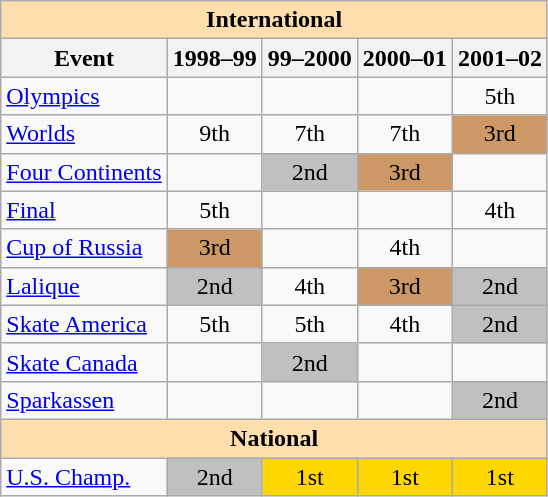<table class="wikitable" style="text-align:center">
<tr>
<th style="background-color: #ffdead; " colspan=5 align=center>International</th>
</tr>
<tr>
<th>Event</th>
<th>1998–99</th>
<th>99–2000</th>
<th>2000–01</th>
<th>2001–02</th>
</tr>
<tr>
<td align=left><a href='#'>Olympics</a></td>
<td></td>
<td></td>
<td></td>
<td>5th</td>
</tr>
<tr>
<td align=left><a href='#'>Worlds</a></td>
<td>9th</td>
<td>7th</td>
<td>7th</td>
<td bgcolor=cc9966>3rd</td>
</tr>
<tr>
<td align=left><a href='#'>Four Continents</a></td>
<td></td>
<td bgcolor=silver>2nd</td>
<td bgcolor=cc9966>3rd</td>
<td></td>
</tr>
<tr>
<td align=left> <a href='#'>Final</a></td>
<td>5th</td>
<td></td>
<td></td>
<td>4th</td>
</tr>
<tr>
<td align=left> <a href='#'>Cup of Russia</a></td>
<td bgcolor=cc9966>3rd</td>
<td></td>
<td>4th</td>
<td></td>
</tr>
<tr>
<td align=left> <a href='#'>Lalique</a></td>
<td bgcolor=silver>2nd</td>
<td>4th</td>
<td bgcolor=cc9966>3rd</td>
<td bgcolor=silver>2nd</td>
</tr>
<tr>
<td align=left> <a href='#'>Skate America</a></td>
<td>5th</td>
<td>5th</td>
<td>4th</td>
<td bgcolor=silver>2nd</td>
</tr>
<tr>
<td align=left> <a href='#'>Skate Canada</a></td>
<td></td>
<td bgcolor=silver>2nd</td>
<td></td>
<td></td>
</tr>
<tr>
<td align=left> <a href='#'>Sparkassen</a></td>
<td></td>
<td></td>
<td></td>
<td bgcolor=silver>2nd</td>
</tr>
<tr>
<th style="background-color: #ffdead; " colspan=5 align=center>National</th>
</tr>
<tr>
<td align=left><a href='#'>U.S. Champ.</a></td>
<td bgcolor=silver>2nd</td>
<td bgcolor=gold>1st</td>
<td bgcolor=gold>1st</td>
<td bgcolor=gold>1st</td>
</tr>
</table>
